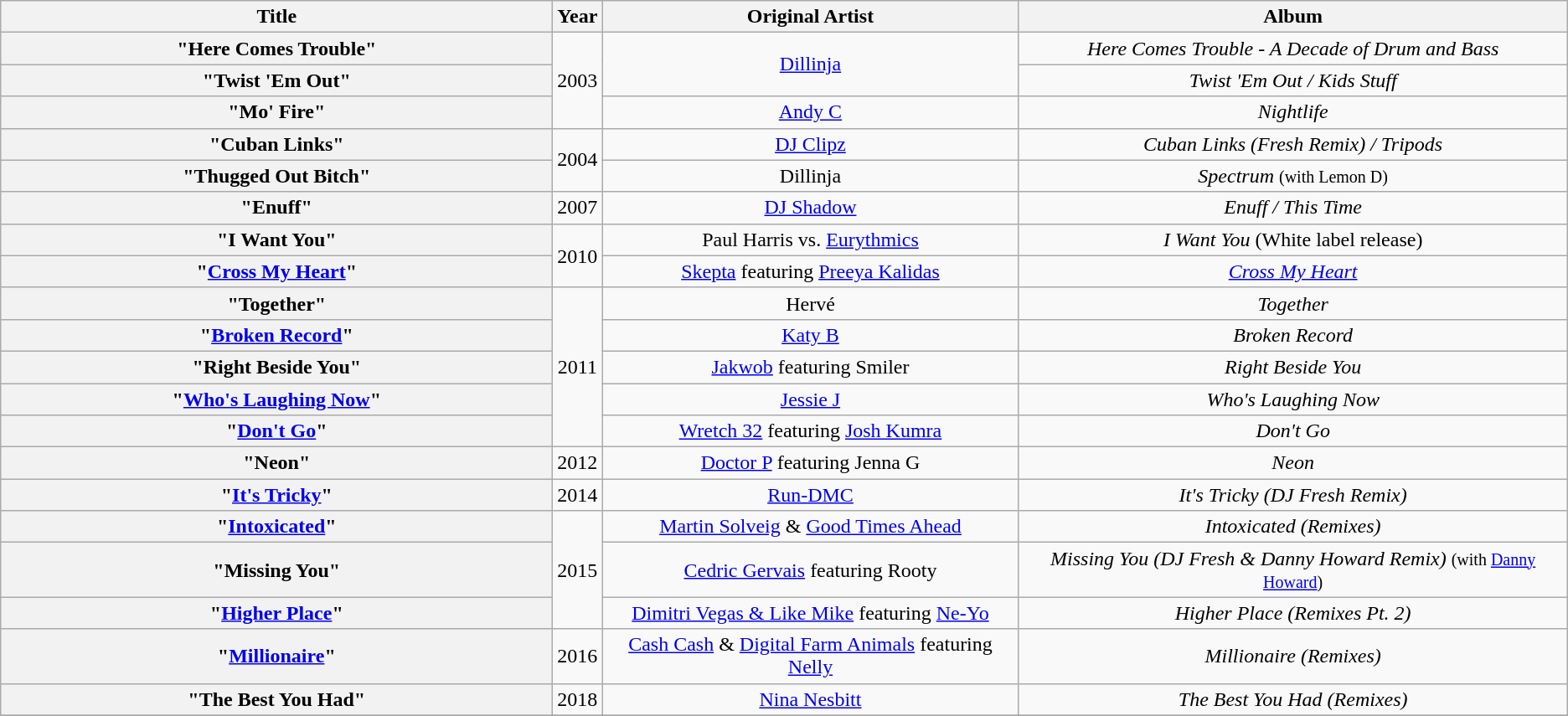<table class="wikitable plainrowheaders" style="text-align:center;">
<tr>
<th scope="col" style="width:27em;">Title</th>
<th scope="col" style="width:1em;">Year</th>
<th scope="col">Original Artist</th>
<th scope="col">Album</th>
</tr>
<tr>
<th scope="row">"Here Comes Trouble"</th>
<td rowspan="3">2003</td>
<td rowspan="2"><a href='#'>Dillinja</a></td>
<td><em>Here Comes Trouble - A Decade of Drum and Bass</em></td>
</tr>
<tr>
<th scope="row">"Twist 'Em Out"</th>
<td><em>Twist 'Em Out / Kids Stuff</em></td>
</tr>
<tr>
<th scope="row">"Mo' Fire"</th>
<td><a href='#'>Andy C</a></td>
<td><em>Nightlife</em></td>
</tr>
<tr>
<th scope="row">"Cuban Links"</th>
<td rowspan="2">2004</td>
<td><a href='#'>DJ Clipz</a></td>
<td><em>Cuban Links (Fresh Remix) / Tripods</em></td>
</tr>
<tr>
<th scope="row">"Thugged Out Bitch"</th>
<td>Dillinja</td>
<td><em>Spectrum</em> <small>(with Lemon D)</small></td>
</tr>
<tr>
<th scope="row">"Enuff"</th>
<td>2007</td>
<td><a href='#'>DJ Shadow</a></td>
<td><em>Enuff / This Time</em></td>
</tr>
<tr>
<th scope="row">"I Want You"</th>
<td rowspan="2">2010</td>
<td>Paul Harris vs. <a href='#'>Eurythmics</a></td>
<td><em>I Want You</em> (White label release)</td>
</tr>
<tr>
<th scope="row">"<a href='#'>Cross My Heart</a>"</th>
<td><a href='#'>Skepta</a> featuring <a href='#'>Preeya Kalidas</a></td>
<td><em><a href='#'>Cross My Heart</a></em></td>
</tr>
<tr>
<th scope="row">"Together"</th>
<td rowspan="5">2011</td>
<td>Hervé</td>
<td><em>Together</em></td>
</tr>
<tr>
<th scope="row">"<a href='#'>Broken Record</a>"</th>
<td><a href='#'>Katy B</a></td>
<td><em>Broken Record</em></td>
</tr>
<tr>
<th scope="row">"Right Beside You"</th>
<td><a href='#'>Jakwob</a> featuring Smiler</td>
<td><em>Right Beside You</em></td>
</tr>
<tr>
<th scope="row">"<a href='#'>Who's Laughing Now</a>"</th>
<td><a href='#'>Jessie J</a></td>
<td><em>Who's Laughing Now</em></td>
</tr>
<tr>
<th scope="row">"<a href='#'>Don't Go</a>"</th>
<td><a href='#'>Wretch 32</a> featuring <a href='#'>Josh Kumra</a></td>
<td><em>Don't Go</em></td>
</tr>
<tr>
<th scope="row">"Neon"</th>
<td>2012</td>
<td><a href='#'>Doctor P</a> featuring Jenna G</td>
<td><em>Neon</em></td>
</tr>
<tr>
<th scope="row">"<a href='#'>It's Tricky</a>"</th>
<td>2014</td>
<td><a href='#'>Run-DMC</a></td>
<td><em>It's Tricky (DJ Fresh Remix)</em></td>
</tr>
<tr>
<th scope="row">"<a href='#'>Intoxicated</a>"</th>
<td rowspan="3">2015</td>
<td><a href='#'>Martin Solveig</a> & <a href='#'>Good Times Ahead</a></td>
<td><em>Intoxicated (Remixes)</em></td>
</tr>
<tr>
<th scope="row">"Missing You"</th>
<td><a href='#'>Cedric Gervais</a> featuring Rooty</td>
<td><em>Missing You (DJ Fresh & Danny Howard Remix)</em> <small>(with <a href='#'>Danny Howard</a>)</small></td>
</tr>
<tr>
<th scope="row">"<a href='#'>Higher Place</a>"</th>
<td><a href='#'>Dimitri Vegas & Like Mike</a> featuring <a href='#'>Ne-Yo</a></td>
<td><em>Higher Place (Remixes Pt. 2)</em></td>
</tr>
<tr>
<th scope="row">"<a href='#'>Millionaire</a>"</th>
<td>2016</td>
<td><a href='#'>Cash Cash</a> & <a href='#'>Digital Farm Animals</a> featuring <a href='#'>Nelly</a></td>
<td><em>Millionaire (Remixes)</em></td>
</tr>
<tr>
<th scope="row">"The Best You Had"</th>
<td>2018</td>
<td><a href='#'>Nina Nesbitt</a></td>
<td><em>The Best You Had (Remixes)</em></td>
</tr>
<tr>
</tr>
</table>
